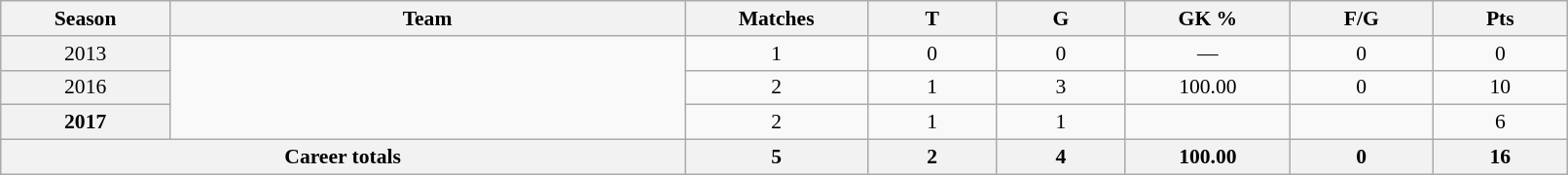<table class="wikitable sortable"  style="font-size:90%; text-align:center; width:85%;">
<tr>
<th width=2%>Season</th>
<th width=8%>Team</th>
<th width=2%>Matches</th>
<th width=2%>T</th>
<th width=2%>G</th>
<th width=2%>GK %</th>
<th width=2%>F/G</th>
<th width=2%>Pts</th>
</tr>
<tr>
<th scope="row" style="text-align:center; font-weight:normal">2013</th>
<td rowspan="3" style="text-align:center;"></td>
<td>1</td>
<td>0</td>
<td>0</td>
<td>—</td>
<td>0</td>
<td>0</td>
</tr>
<tr>
<th scope="row" style="text-align:center; font-weight:normal">2016</th>
<td>2</td>
<td>1</td>
<td>3</td>
<td>100.00</td>
<td>0</td>
<td>10</td>
</tr>
<tr>
<th>2017</th>
<td>2</td>
<td>1</td>
<td>1</td>
<td></td>
<td></td>
<td>6</td>
</tr>
<tr class="sortbottom">
<th colspan="2">Career totals</th>
<th>5</th>
<th>2</th>
<th>4</th>
<th>100.00</th>
<th>0</th>
<th>16</th>
</tr>
</table>
